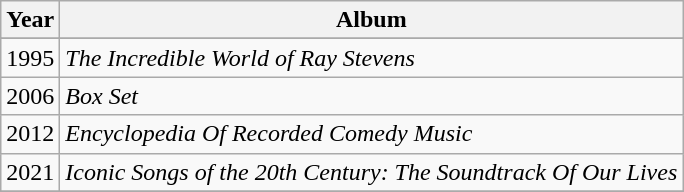<table class="wikitable">
<tr>
<th rowspan="1">Year</th>
<th rowspan="1">Album</th>
</tr>
<tr>
</tr>
<tr>
<td rowspan="1">1995</td>
<td><em>The Incredible World of Ray Stevens</em></td>
</tr>
<tr>
<td rowspan="1">2006</td>
<td><em>Box Set</em></td>
</tr>
<tr>
<td rowspan="1">2012</td>
<td><em>Encyclopedia Of Recorded Comedy Music</em></td>
</tr>
<tr>
<td rowspan="1">2021</td>
<td><em>Iconic Songs of the 20th Century: The Soundtrack Of Our Lives</em></td>
</tr>
<tr>
</tr>
</table>
